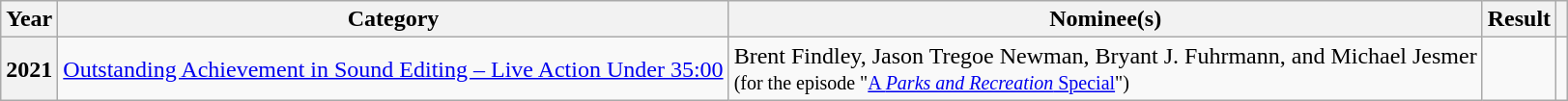<table class="wikitable plainrowheaders">
<tr>
<th scope="col">Year</th>
<th scope="col">Category</th>
<th scope="col">Nominee(s)</th>
<th scope="col">Result</th>
<th scope="col"></th>
</tr>
<tr>
<th scope="row">2021</th>
<td><a href='#'>Outstanding Achievement in Sound Editing – Live Action Under 35:00</a></td>
<td>Brent Findley, Jason Tregoe Newman, Bryant J. Fuhrmann, and Michael Jesmer<br><small>(for the episode "<a href='#'>A <em>Parks and Recreation</em> Special</a>")</small></td>
<td></td>
<td style="text-align:center;"></td>
</tr>
</table>
